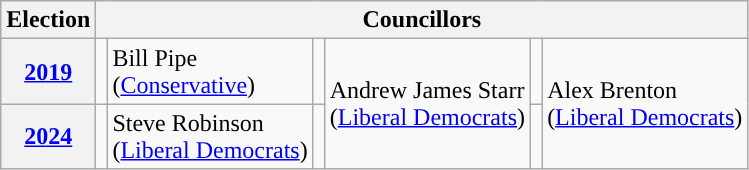<table class="wikitable">
<tr>
<th>Election</th>
<th colspan="6">Councillors</th>
</tr>
<tr>
<th><a href='#'>2019</a></th>
<td style="background-color: "></td>
<td>Bill Pipe<br>(<a href='#'>Conservative</a>)</td>
<td style="background-color: "></td>
<td rowspan="2">Andrew James Starr<br>(<a href='#'>Liberal Democrats</a>)</td>
<td rowspan="1;" style="background-color: "></td>
<td rowspan="2">Alex Brenton<br>(<a href='#'>Liberal Democrats</a>)</td>
</tr>
<tr>
<th><a href='#'>2024</a></th>
<td style="background-color: "></td>
<td>Steve Robinson<br>(<a href='#'>Liberal Democrats</a>)</td>
<td style="background-color: "></td>
<td rowspan="1;" style="background-color: "></td>
</tr>
</table>
